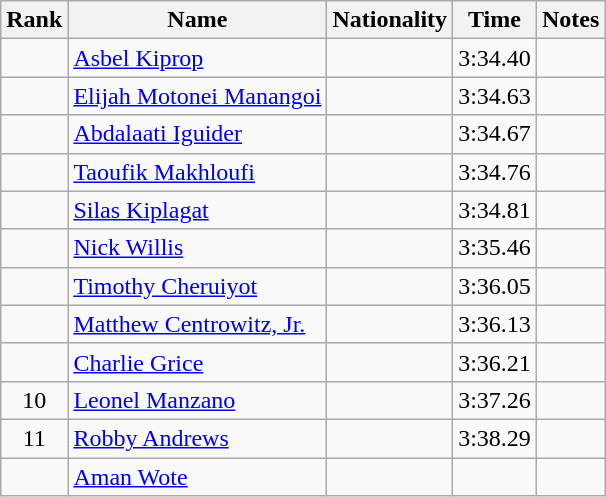<table class="wikitable sortable" style="text-align:center">
<tr>
<th>Rank</th>
<th>Name</th>
<th>Nationality</th>
<th>Time</th>
<th>Notes</th>
</tr>
<tr>
<td></td>
<td align=left><a href='#'>Asbel Kiprop</a></td>
<td align=left></td>
<td>3:34.40</td>
<td></td>
</tr>
<tr>
<td></td>
<td align=left><a href='#'>Elijah Motonei Manangoi</a></td>
<td align=left></td>
<td>3:34.63</td>
<td></td>
</tr>
<tr>
<td></td>
<td align=left><a href='#'>Abdalaati Iguider</a></td>
<td align=left></td>
<td>3:34.67</td>
<td></td>
</tr>
<tr>
<td></td>
<td align=left><a href='#'>Taoufik Makhloufi</a></td>
<td align=left></td>
<td>3:34.76</td>
<td></td>
</tr>
<tr>
<td></td>
<td align=left><a href='#'>Silas Kiplagat</a></td>
<td align=left></td>
<td>3:34.81</td>
<td></td>
</tr>
<tr>
<td></td>
<td align=left><a href='#'>Nick Willis</a></td>
<td align=left></td>
<td>3:35.46</td>
<td></td>
</tr>
<tr>
<td></td>
<td align=left><a href='#'>Timothy Cheruiyot</a></td>
<td align=left></td>
<td>3:36.05</td>
<td></td>
</tr>
<tr>
<td></td>
<td align=left><a href='#'>Matthew Centrowitz, Jr.</a></td>
<td align=left></td>
<td>3:36.13</td>
<td></td>
</tr>
<tr>
<td></td>
<td align=left><a href='#'>Charlie Grice</a></td>
<td align=left></td>
<td>3:36.21</td>
<td></td>
</tr>
<tr>
<td>10</td>
<td align=left><a href='#'>Leonel Manzano</a></td>
<td align=left></td>
<td>3:37.26</td>
<td></td>
</tr>
<tr>
<td>11</td>
<td align=left><a href='#'>Robby Andrews</a></td>
<td align=left></td>
<td>3:38.29</td>
<td></td>
</tr>
<tr>
<td></td>
<td align=left><a href='#'>Aman Wote</a></td>
<td align=left></td>
<td></td>
<td></td>
</tr>
</table>
